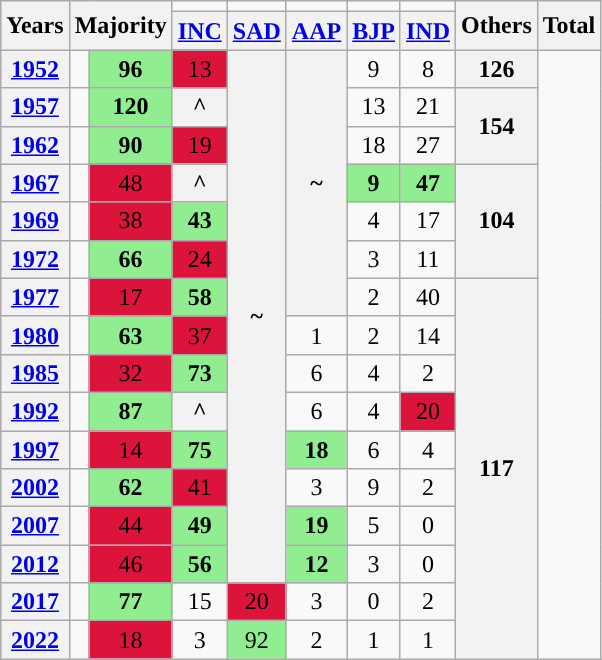<table class="wikitable" style="text-align:center">
<tr>
<th rowspan=2>Years</th>
<th rowspan=2  colspan=2>Majority</th>
<td></td>
<td></td>
<td></td>
<td style="background:"></td>
<td></td>
<th rowspan=2>Others</th>
<th rowspan=2>Total</th>
</tr>
<tr>
<th><a href='#'>INC</a></th>
<th><a href='#'>SAD</a></th>
<th><a href='#'>AAP</a></th>
<th><a href='#'>BJP</a></th>
<th><a href='#'>IND</a></th>
</tr>
<tr>
<th><a href='#'>1952</a></th>
<td></td>
<td style="background:lightgreen;"><strong>96</strong></td>
<td style="background:crimson;">13</td>
<th rowspan=14>~</th>
<th rowspan=7>~</th>
<td>9</td>
<td>8</td>
<th>126</th>
</tr>
<tr>
<th><a href='#'>1957</a></th>
<td></td>
<td style="background:lightgreen;"><strong>120</strong></td>
<th>^</th>
<td>13</td>
<td>21</td>
<th rowspan=2>154</th>
</tr>
<tr>
<th><a href='#'>1962</a></th>
<td></td>
<td style="background:lightgreen;"><strong>90</strong></td>
<td style="background:crimson;">19</td>
<td>18</td>
<td>27</td>
</tr>
<tr>
<th><a href='#'>1967</a></th>
<td></td>
<td style="background:crimson;">48</td>
<th>^</th>
<td style="background:lightgreen;"><strong>9</strong></td>
<td style="background:lightgreen;"><strong>47</strong></td>
<th rowspan=3>104</th>
</tr>
<tr>
<th><a href='#'>1969</a></th>
<td></td>
<td style="background:crimson;">38</td>
<td style="background:lightgreen;"><strong>43</strong></td>
<td>4</td>
<td>17</td>
</tr>
<tr>
<th><a href='#'>1972</a></th>
<td></td>
<td style="background:lightgreen;"><strong>66</strong></td>
<td style="background:crimson;">24</td>
<td>3</td>
<td>11</td>
</tr>
<tr>
<th><a href='#'>1977</a></th>
<td></td>
<td style="background:crimson;">17</td>
<td style="background:lightgreen;"><strong>58</strong></td>
<td>2</td>
<td>40</td>
<th rowspan="10">117</th>
</tr>
<tr>
<th><a href='#'>1980</a></th>
<td></td>
<td style="background:lightgreen;"><strong>63</strong></td>
<td style="background:crimson;">37</td>
<td>1</td>
<td>2</td>
<td>14</td>
</tr>
<tr>
<th><a href='#'>1985</a></th>
<td></td>
<td style="background:crimson;">32</td>
<td style="background:lightgreen;"><strong>73</strong></td>
<td>6</td>
<td>4</td>
<td>2</td>
</tr>
<tr>
<th><a href='#'>1992</a></th>
<td></td>
<td style="background:lightgreen;"><strong>87</strong></td>
<th>^</th>
<td>6</td>
<td>4</td>
<td style="background:crimson;">20</td>
</tr>
<tr>
<th><a href='#'>1997</a></th>
<td></td>
<td style="background:crimson;">14</td>
<td style="background:lightgreen;"><strong>75</strong></td>
<td style="background:lightgreen;"><strong>18</strong></td>
<td>6</td>
<td>4</td>
</tr>
<tr>
<th><a href='#'>2002</a></th>
<td></td>
<td style="background:lightgreen;"><strong>62</strong></td>
<td style="background:crimson;">41</td>
<td>3</td>
<td>9</td>
<td>2</td>
</tr>
<tr>
<th><a href='#'>2007</a></th>
<td></td>
<td style="background:crimson;">44</td>
<td style="background:lightgreen;"><strong>49</strong></td>
<td style="background:lightgreen;"><strong>19</strong></td>
<td>5</td>
<td>0</td>
</tr>
<tr>
<th><a href='#'>2012</a></th>
<td></td>
<td style="background:crimson;">46</td>
<td style="background:lightgreen;"><strong>56</strong></td>
<td style="background:lightgreen;"><strong>12</strong></td>
<td>3</td>
<td>0</td>
</tr>
<tr>
<th><a href='#'>2017</a></th>
<td></td>
<td style="background:lightgreen;"><strong>77</strong></td>
<td>15</td>
<td style="background:crimson;">20</td>
<td>3</td>
<td>0</td>
<td>2</td>
</tr>
<tr>
<th><a href='#'>2022</a></th>
<td></td>
<td style="background:crimson;">18</td>
<td>3</td>
<td style="background:lightgreen;">92</td>
<td>2</td>
<td>1</td>
<td>1</td>
</tr>
</table>
